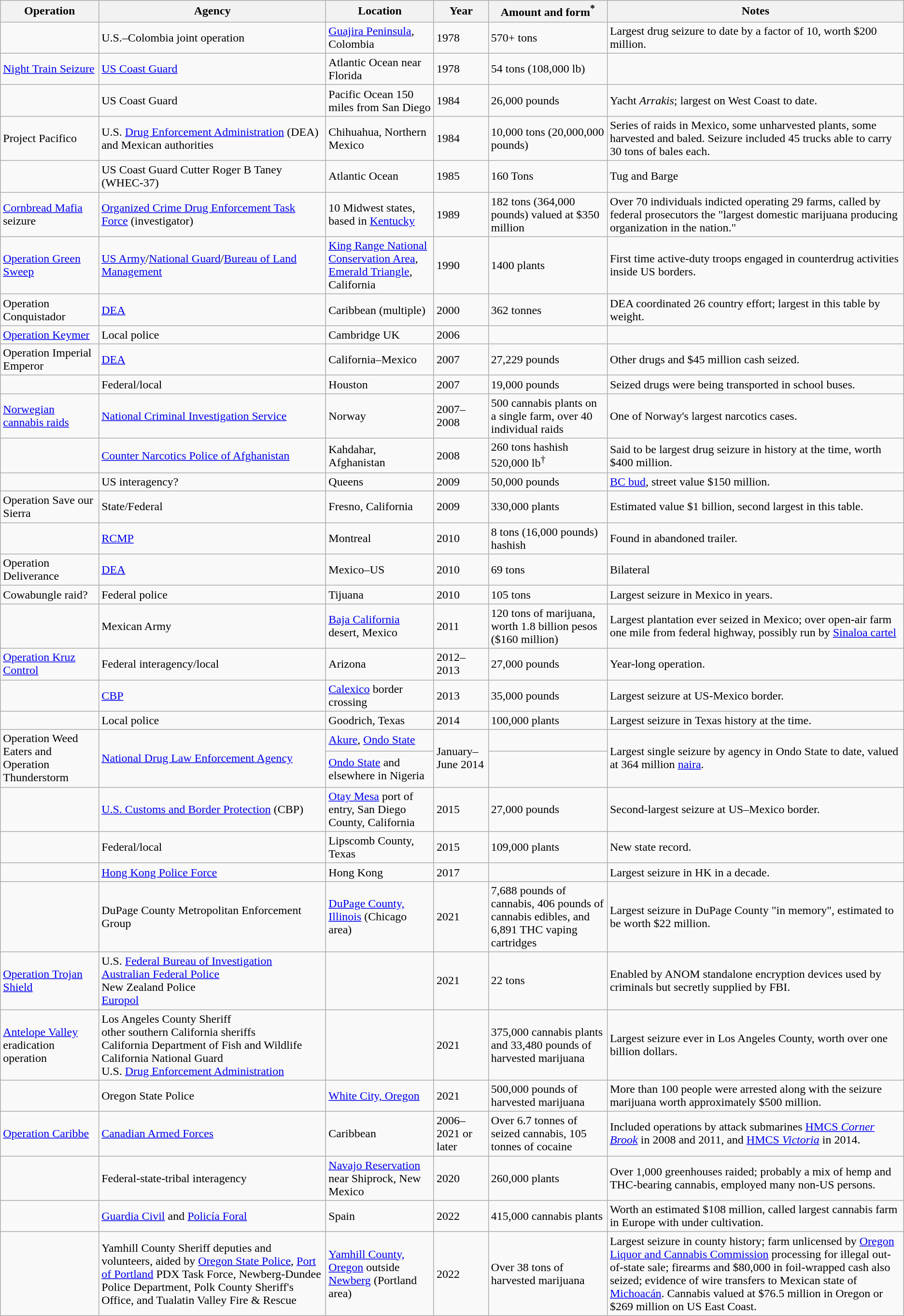<table class="wikitable">
<tr>
<th>Operation</th>
<th>Agency</th>
<th>Location</th>
<th>Year</th>
<th>Amount and form<sup>*</sup></th>
<th>Notes</th>
</tr>
<tr>
<td></td>
<td>U.S.–Colombia joint operation</td>
<td><a href='#'>Guajira Peninsula</a>, Colombia</td>
<td>1978</td>
<td>570+ tons</td>
<td>Largest drug seizure to date by a factor of 10, worth $200 million.</td>
</tr>
<tr>
<td><a href='#'>Night Train Seizure</a></td>
<td><a href='#'>US Coast Guard</a></td>
<td>Atlantic Ocean near Florida</td>
<td>1978</td>
<td>54 tons (108,000 lb)</td>
<td></td>
</tr>
<tr>
<td></td>
<td>US Coast Guard</td>
<td>Pacific Ocean 150 miles from San Diego</td>
<td>1984</td>
<td>26,000 pounds</td>
<td>Yacht <em>Arrakis</em>; largest on West Coast to date.</td>
</tr>
<tr>
<td>Project Pacifico</td>
<td>U.S. <a href='#'>Drug Enforcement Administration</a> (DEA)<br>and Mexican authorities</td>
<td>Chihuahua, Northern Mexico</td>
<td>1984</td>
<td>10,000 tons (20,000,000 pounds)</td>
<td>Series of raids in Mexico, some unharvested plants, some harvested and baled. Seizure included 45 trucks able to carry 30 tons of bales each.</td>
</tr>
<tr>
<td></td>
<td>US Coast Guard Cutter Roger B Taney (WHEC-37)</td>
<td>Atlantic Ocean</td>
<td>1985</td>
<td>160 Tons</td>
<td>Tug and Barge </td>
</tr>
<tr>
<td><a href='#'>Cornbread Mafia</a> seizure</td>
<td><a href='#'>Organized Crime Drug Enforcement Task Force</a> (investigator)</td>
<td>10 Midwest states, based in <a href='#'>Kentucky</a></td>
<td>1989</td>
<td>182 tons (364,000 pounds) valued at $350 million</td>
<td>Over 70 individuals indicted operating 29 farms, called by federal prosecutors the "largest domestic marijuana producing organization in the nation."</td>
</tr>
<tr>
<td><a href='#'>Operation Green Sweep</a></td>
<td><a href='#'>US Army</a>/<a href='#'>National Guard</a>/<a href='#'>Bureau of Land Management</a></td>
<td><a href='#'>King Range National Conservation Area</a>, <a href='#'>Emerald Triangle</a>, California</td>
<td>1990</td>
<td>1400 plants</td>
<td>First time active-duty troops engaged in counterdrug activities inside US borders.</td>
</tr>
<tr>
<td>Operation Conquistador</td>
<td><a href='#'>DEA</a></td>
<td>Caribbean (multiple)</td>
<td>2000</td>
<td>362 tonnes</td>
<td>DEA coordinated 26 country effort; largest in this table by weight.</td>
</tr>
<tr>
<td><a href='#'>Operation Keymer</a></td>
<td>Local police</td>
<td>Cambridge UK</td>
<td>2006</td>
<td></td>
<td></td>
</tr>
<tr>
<td>Operation Imperial Emperor</td>
<td><a href='#'>DEA</a></td>
<td>California–Mexico</td>
<td>2007</td>
<td>27,229 pounds</td>
<td>Other drugs and $45 million cash seized.</td>
</tr>
<tr>
<td></td>
<td>Federal/local</td>
<td>Houston</td>
<td>2007</td>
<td>19,000 pounds</td>
<td>Seized drugs were being transported in school buses.</td>
</tr>
<tr>
<td><a href='#'>Norwegian cannabis raids</a></td>
<td><a href='#'>National Criminal Investigation Service</a></td>
<td>Norway</td>
<td>2007–2008</td>
<td>500 cannabis plants on a single farm, over 40 individual raids</td>
<td>One of Norway's largest narcotics cases.</td>
</tr>
<tr>
<td></td>
<td><a href='#'>Counter Narcotics Police of Afghanistan</a></td>
<td>Kahdahar, Afghanistan</td>
<td>2008</td>
<td>260 tons hashish<br>520,000 lb<sup>†</sup></td>
<td>Said to be largest drug seizure in history at the time, worth $400 million.</td>
</tr>
<tr>
<td></td>
<td>US interagency?</td>
<td>Queens</td>
<td>2009</td>
<td>50,000 pounds</td>
<td><a href='#'>BC bud</a>, street value $150 million.</td>
</tr>
<tr>
<td>Operation Save our Sierra</td>
<td>State/Federal</td>
<td>Fresno, California</td>
<td>2009</td>
<td>330,000 plants</td>
<td>Estimated value $1 billion, second largest in this table.</td>
</tr>
<tr>
<td></td>
<td><a href='#'>RCMP</a></td>
<td>Montreal</td>
<td>2010</td>
<td>8 tons (16,000 pounds) hashish</td>
<td>Found in abandoned trailer.</td>
</tr>
<tr>
<td>Operation Deliverance</td>
<td><a href='#'>DEA</a></td>
<td>Mexico–US</td>
<td>2010</td>
<td>69 tons</td>
<td>Bilateral</td>
</tr>
<tr>
<td>Cowabungle raid?</td>
<td>Federal police</td>
<td>Tijuana</td>
<td>2010</td>
<td>105 tons</td>
<td>Largest seizure in Mexico in years.</td>
</tr>
<tr>
<td></td>
<td>Mexican Army</td>
<td><a href='#'>Baja California</a> desert, Mexico</td>
<td>2011</td>
<td>120 tons of marijuana, worth 1.8 billion pesos ($160 million)</td>
<td>Largest plantation ever seized in Mexico; over  open-air farm one mile from federal highway, possibly run by <a href='#'>Sinaloa cartel</a></td>
</tr>
<tr>
<td><a href='#'>Operation Kruz Control</a></td>
<td>Federal interagency/local</td>
<td>Arizona</td>
<td>2012–2013</td>
<td>27,000 pounds</td>
<td>Year-long operation.</td>
</tr>
<tr>
<td></td>
<td><a href='#'>CBP</a></td>
<td><a href='#'>Calexico</a> border crossing</td>
<td>2013</td>
<td>35,000 pounds</td>
<td>Largest seizure at US-Mexico border.</td>
</tr>
<tr>
<td></td>
<td>Local police</td>
<td>Goodrich, Texas</td>
<td>2014</td>
<td>100,000 plants</td>
<td>Largest seizure in Texas history at the time.</td>
</tr>
<tr>
<td rowspan=2>Operation Weed Eaters and Operation Thunderstorm</td>
<td rowspan=2><a href='#'>National Drug Law Enforcement Agency</a></td>
<td><a href='#'>Akure</a>, <a href='#'>Ondo State</a></td>
<td rowspan=2>January–June 2014</td>
<td></td>
<td rowspan=2>Largest single seizure by agency in Ondo State to date, valued at 364 million <a href='#'>naira</a>.</td>
</tr>
<tr>
<td><a href='#'>Ondo State</a> and elsewhere in Nigeria</td>
<td></td>
</tr>
<tr>
<td></td>
<td><a href='#'>U.S. Customs and Border Protection</a> (CBP)</td>
<td><a href='#'>Otay Mesa</a> port of entry, San Diego County, California</td>
<td>2015</td>
<td>27,000 pounds</td>
<td>Second-largest seizure at US–Mexico border.</td>
</tr>
<tr>
<td></td>
<td>Federal/local</td>
<td>Lipscomb County, Texas</td>
<td>2015</td>
<td>109,000 plants</td>
<td>New state record.</td>
</tr>
<tr>
<td></td>
<td><a href='#'>Hong Kong Police Force</a></td>
<td>Hong Kong</td>
<td>2017</td>
<td></td>
<td>Largest seizure in HK in a decade.</td>
</tr>
<tr>
<td></td>
<td>DuPage County Metropolitan Enforcement Group</td>
<td><a href='#'>DuPage County, Illinois</a> (Chicago area)</td>
<td>2021</td>
<td>7,688 pounds of cannabis, 406 pounds of cannabis edibles, and 6,891 THC vaping cartridges</td>
<td>Largest seizure in DuPage County "in memory", estimated to be worth $22 million.</td>
</tr>
<tr>
<td><a href='#'>Operation Trojan Shield</a></td>
<td>U.S. <a href='#'>Federal Bureau of Investigation</a><br><a href='#'>Australian Federal Police</a><br>New Zealand Police<br><a href='#'>Europol</a></td>
<td></td>
<td>2021</td>
<td>22 tons</td>
<td>Enabled by ANOM standalone encryption devices used by criminals but secretly supplied by FBI.</td>
</tr>
<tr>
<td><a href='#'>Antelope Valley</a> eradication operation</td>
<td>Los Angeles County Sheriff<br>other southern California sheriffs<br>California Department of Fish and Wildlife<br>California National Guard<br>U.S. <a href='#'>Drug Enforcement Administration</a></td>
<td></td>
<td>2021</td>
<td>375,000 cannabis plants and 33,480 pounds of harvested marijuana</td>
<td>Largest seizure ever in Los Angeles County, worth over one billion dollars.</td>
</tr>
<tr>
<td></td>
<td>Oregon State Police</td>
<td><a href='#'>White City, Oregon</a></td>
<td>2021</td>
<td>500,000 pounds of harvested marijuana</td>
<td>More than 100 people were arrested along with the seizure marijuana worth approximately $500 million.</td>
</tr>
<tr>
<td><a href='#'>Operation Caribbe</a></td>
<td><a href='#'>Canadian Armed Forces</a></td>
<td>Caribbean</td>
<td>2006–2021 or later</td>
<td>Over 6.7 tonnes of seized cannabis, 105 tonnes of cocaine </td>
<td>Included operations by attack submarines <a href='#'>HMCS <em>Corner Brook</em></a> in 2008 and 2011, and <a href='#'>HMCS <em>Victoria</em></a> in 2014.</td>
</tr>
<tr>
<td></td>
<td>Federal-state-tribal interagency</td>
<td><a href='#'>Navajo Reservation</a> near Shiprock, New Mexico</td>
<td>2020</td>
<td>260,000 plants</td>
<td>Over 1,000 greenhouses raided; probably a mix of hemp and THC-bearing cannabis, employed many non-US persons.</td>
</tr>
<tr>
<td></td>
<td><a href='#'>Guardia Civil</a> and <a href='#'>Policía Foral</a></td>
<td>Spain</td>
<td>2022</td>
<td>415,000 cannabis plants</td>
<td>Worth an estimated $108 million, called largest cannabis farm in Europe with  under cultivation.</td>
</tr>
<tr>
<td></td>
<td>Yamhill County Sheriff deputies and volunteers, aided by <a href='#'>Oregon State Police</a>, <a href='#'>Port of Portland</a> PDX Task Force, Newberg-Dundee Police Department, Polk County Sheriff's Office, and Tualatin Valley Fire & Rescue</td>
<td><a href='#'>Yamhill County, Oregon</a> outside <a href='#'>Newberg</a> (Portland area)</td>
<td>2022</td>
<td>Over 38 tons of harvested marijuana</td>
<td>Largest seizure in county history; farm unlicensed by <a href='#'>Oregon Liquor and Cannabis Commission</a> processing for illegal out-of-state sale; firearms and $80,000 in foil-wrapped cash also seized; evidence of wire transfers to Mexican state of <a href='#'>Michoacán</a>. Cannabis valued at $76.5 million in Oregon or $269 million on US East Coast.</td>
</tr>
</table>
